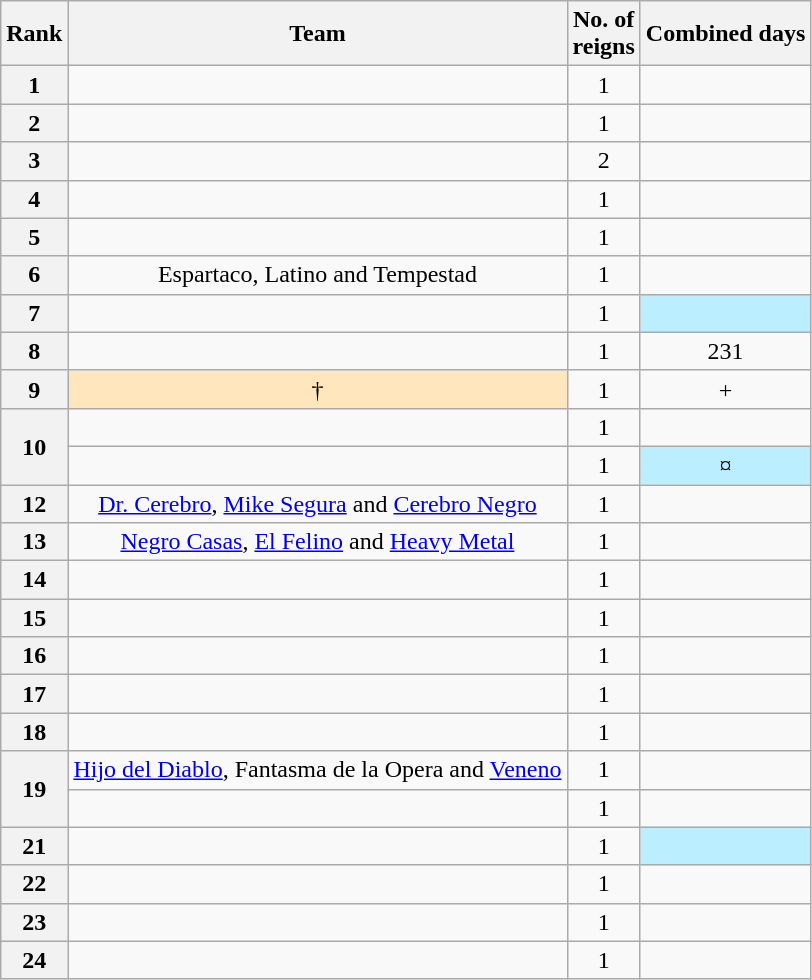<table class="wikitable sortable"  style="text-align: center">
<tr>
<th>Rank</th>
<th>Team</th>
<th>No. of<br>reigns</th>
<th>Combined days</th>
</tr>
<tr>
<th>1</th>
<td><em></em><br></td>
<td>1</td>
<td></td>
</tr>
<tr>
<th>2</th>
<td><em></em><br></td>
<td>1</td>
<td></td>
</tr>
<tr>
<th>3</th>
<td><em></em><br></td>
<td>2</td>
<td></td>
</tr>
<tr>
<th>4</th>
<td><em></em><br></td>
<td>1</td>
<td></td>
</tr>
<tr>
<th>5</th>
<td><em></em><br></td>
<td>1</td>
<td></td>
</tr>
<tr>
<th>6</th>
<td>Espartaco, Latino and Tempestad</td>
<td>1</td>
<td></td>
</tr>
<tr>
<th>7</th>
<td><em></em><br></td>
<td>1</td>
<td style="background-color:#bbeeff"></td>
</tr>
<tr>
<th>8</th>
<td><em></em><br></td>
<td>1</td>
<td>231</td>
</tr>
<tr>
<th>9</th>
<td style="background-color:#FFE6BD"><em></em> †<br></td>
<td>1</td>
<td>+</td>
</tr>
<tr>
<th rowspan=2>10</th>
<td><em></em><br></td>
<td>1</td>
<td></td>
</tr>
<tr>
<td><br></td>
<td>1</td>
<td style="background-color:#bbeeff">¤</td>
</tr>
<tr>
<th>12</th>
<td><a href='#'>Dr. Cerebro</a>, <a href='#'>Mike Segura</a> and <a href='#'>Cerebro Negro</a></td>
<td>1</td>
<td></td>
</tr>
<tr>
<th>13</th>
<td><a href='#'>Negro Casas</a>, <a href='#'>El Felino</a> and <a href='#'>Heavy Metal</a></td>
<td>1</td>
<td></td>
</tr>
<tr>
<th>14</th>
<td><em></em><br></td>
<td>1</td>
<td></td>
</tr>
<tr>
<th>15</th>
<td><em></em><br></td>
<td>1</td>
<td></td>
</tr>
<tr>
<th>16</th>
<td><em></em><br></td>
<td>1</td>
<td></td>
</tr>
<tr>
<th>17</th>
<td><em></em><br></td>
<td>1</td>
<td></td>
</tr>
<tr>
<th>18</th>
<td><em></em><br></td>
<td>1</td>
<td></td>
</tr>
<tr>
<th rowspan=2>19</th>
<td><a href='#'>Hijo del Diablo</a>, Fantasma de la Opera and <a href='#'>Veneno</a></td>
<td>1</td>
<td></td>
</tr>
<tr>
<td><em></em><br></td>
<td>1</td>
<td></td>
</tr>
<tr>
<th>21</th>
<td><em></em><br></td>
<td>1</td>
<td style="background-color:#bbeeff"></td>
</tr>
<tr>
<th>22</th>
<td><em></em><br></td>
<td>1</td>
<td></td>
</tr>
<tr>
<th>23</th>
<td><em></em><br></td>
<td>1</td>
<td></td>
</tr>
<tr>
<th>24</th>
<td><em></em><br></td>
<td>1</td>
<td></td>
</tr>
</table>
